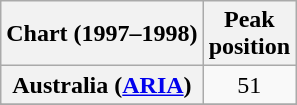<table class="wikitable sortable plainrowheaders" style="text-align:center">
<tr>
<th>Chart (1997–1998)</th>
<th>Peak<br>position</th>
</tr>
<tr>
<th scope="row">Australia (<a href='#'>ARIA</a>)</th>
<td>51</td>
</tr>
<tr>
</tr>
<tr>
</tr>
<tr>
</tr>
<tr>
</tr>
<tr>
</tr>
<tr>
</tr>
<tr>
</tr>
</table>
